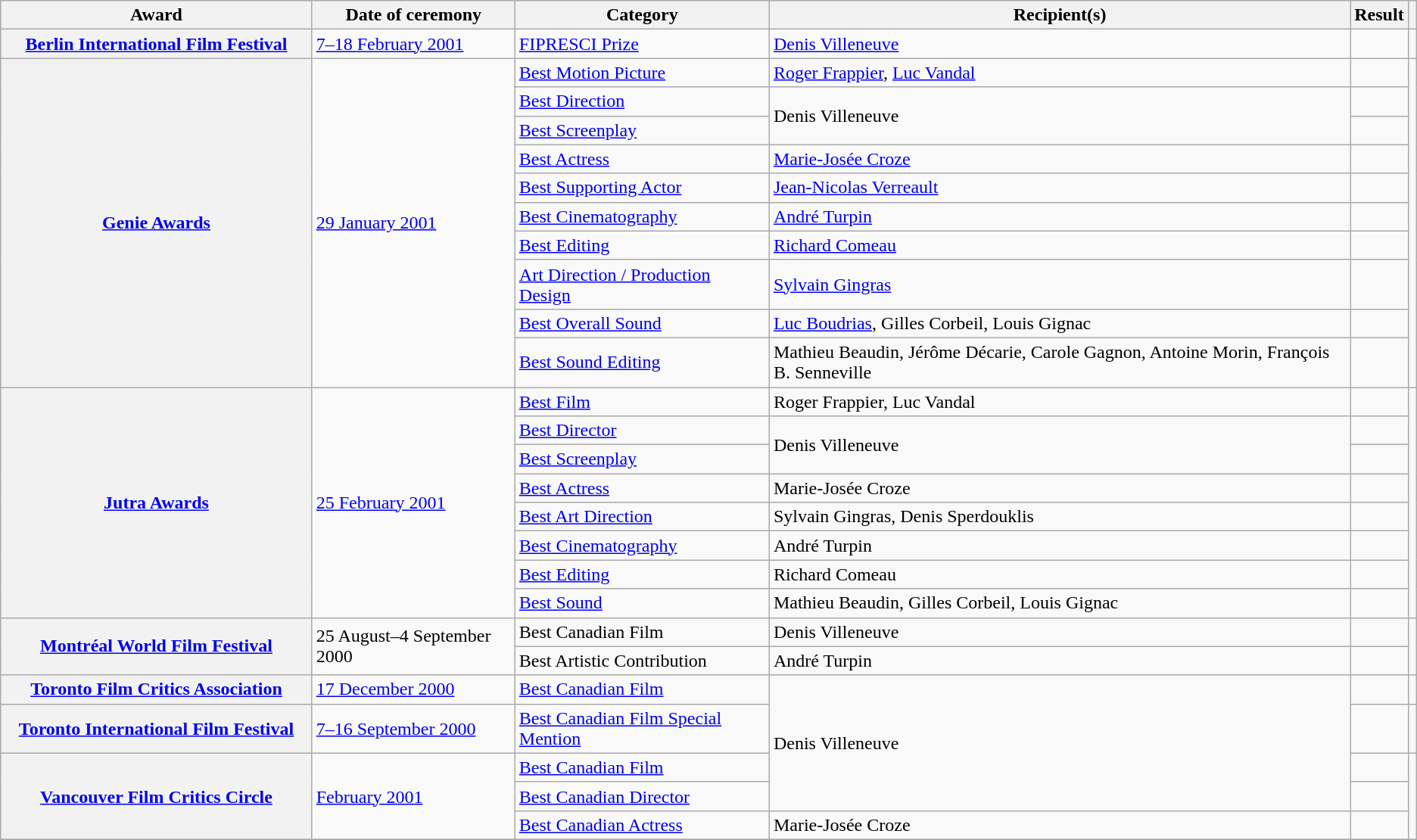<table class="wikitable plainrowheaders sortable">
<tr>
<th scope="col" Width=22%>Award</th>
<th scope="col">Date of ceremony</th>
<th scope="col">Category</th>
<th scope="col">Recipient(s)</th>
<th scope="col">Result</th>
<th scope="col" class="unsortable"></th>
</tr>
<tr>
<th scope="row"><a href='#'>Berlin International Film Festival</a></th>
<td rowspan="1"><a href='#'>7–18 February 2001</a></td>
<td><a href='#'>FIPRESCI Prize</a></td>
<td><a href='#'>Denis Villeneuve</a></td>
<td></td>
<td rowspan="1" style="text-align:center;"></td>
</tr>
<tr>
<th scope="row" rowspan=10><a href='#'>Genie Awards</a></th>
<td rowspan="10"><a href='#'>29 January 2001</a></td>
<td><a href='#'>Best Motion Picture</a></td>
<td><a href='#'>Roger Frappier</a>, <a href='#'>Luc Vandal</a></td>
<td></td>
<td rowspan="10" style="text-align:center;"><br></td>
</tr>
<tr>
<td><a href='#'>Best Direction</a></td>
<td rowspan="2">Denis Villeneuve</td>
<td></td>
</tr>
<tr>
<td><a href='#'>Best Screenplay</a></td>
<td></td>
</tr>
<tr>
<td><a href='#'>Best Actress</a></td>
<td><a href='#'>Marie-Josée Croze</a></td>
<td></td>
</tr>
<tr>
<td><a href='#'>Best Supporting Actor</a></td>
<td><a href='#'>Jean-Nicolas Verreault</a></td>
<td></td>
</tr>
<tr>
<td><a href='#'>Best Cinematography</a></td>
<td><a href='#'>André Turpin</a></td>
<td></td>
</tr>
<tr>
<td><a href='#'>Best Editing</a></td>
<td><a href='#'>Richard Comeau</a></td>
<td></td>
</tr>
<tr>
<td><a href='#'>Art Direction / Production Design</a></td>
<td><a href='#'>Sylvain Gingras</a></td>
<td></td>
</tr>
<tr>
<td><a href='#'>Best Overall Sound</a></td>
<td><a href='#'>Luc Boudrias</a>, Gilles Corbeil, Louis Gignac</td>
<td></td>
</tr>
<tr>
<td><a href='#'>Best Sound Editing</a></td>
<td>Mathieu Beaudin, Jérôme Décarie, Carole Gagnon, Antoine Morin, François B. Senneville</td>
<td></td>
</tr>
<tr>
<th scope="row" rowspan=8><a href='#'>Jutra Awards</a></th>
<td rowspan="8"><a href='#'>25 February 2001</a></td>
<td><a href='#'>Best Film</a></td>
<td>Roger Frappier, Luc Vandal</td>
<td></td>
<td rowspan="8" style="text-align:center;"></td>
</tr>
<tr>
<td><a href='#'>Best Director</a></td>
<td rowspan="2">Denis Villeneuve</td>
<td></td>
</tr>
<tr>
<td><a href='#'>Best Screenplay</a></td>
<td></td>
</tr>
<tr>
<td><a href='#'>Best Actress</a></td>
<td>Marie-Josée Croze</td>
<td></td>
</tr>
<tr>
<td><a href='#'>Best Art Direction</a></td>
<td>Sylvain Gingras, Denis Sperdouklis</td>
<td></td>
</tr>
<tr>
<td><a href='#'>Best Cinematography</a></td>
<td>André Turpin</td>
<td></td>
</tr>
<tr>
<td><a href='#'>Best Editing</a></td>
<td>Richard Comeau</td>
<td></td>
</tr>
<tr>
<td><a href='#'>Best Sound</a></td>
<td>Mathieu Beaudin, Gilles Corbeil, Louis Gignac</td>
<td></td>
</tr>
<tr>
<th scope="row" rowspan=2><a href='#'>Montréal World Film Festival</a></th>
<td rowspan="2">25 August–4 September 2000</td>
<td>Best Canadian Film</td>
<td>Denis Villeneuve</td>
<td></td>
<td rowspan="2" style="text-align:center;"></td>
</tr>
<tr>
<td>Best Artistic Contribution</td>
<td>André Turpin</td>
<td></td>
</tr>
<tr>
<th scope="row"><a href='#'>Toronto Film Critics Association</a></th>
<td rowspan="1"><a href='#'>17 December 2000</a></td>
<td><a href='#'>Best Canadian Film</a></td>
<td rowspan="4">Denis Villeneuve</td>
<td></td>
<td rowspan="1" style="text-align:center;"></td>
</tr>
<tr>
<th scope="row"><a href='#'>Toronto International Film Festival</a></th>
<td rowspan="1"><a href='#'>7–16 September 2000</a></td>
<td><a href='#'>Best Canadian Film Special Mention</a></td>
<td></td>
<td rowspan="1" style="text-align:center;"></td>
</tr>
<tr>
<th scope="row" rowspan=3><a href='#'>Vancouver Film Critics Circle</a></th>
<td rowspan="3"><a href='#'>February 2001</a></td>
<td><a href='#'>Best Canadian Film</a></td>
<td></td>
<td rowspan="3" style="text-align:center;"></td>
</tr>
<tr>
<td><a href='#'>Best Canadian Director</a></td>
<td></td>
</tr>
<tr>
<td><a href='#'>Best Canadian Actress</a></td>
<td>Marie-Josée Croze</td>
<td></td>
</tr>
<tr>
</tr>
</table>
